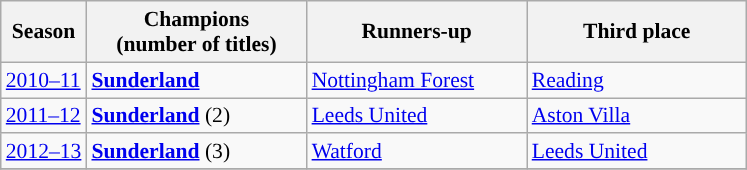<table class="wikitable sortable" style="font-size:90%;">
<tr>
<th>Season</th>
<th style="width: 140px;">Champions<br>(number of titles)</th>
<th style="width: 140px;">Runners-up</th>
<th style="width: 140px;">Third place</th>
</tr>
<tr>
<td><a href='#'>2010–11</a></td>
<td><strong><a href='#'>Sunderland</a></strong></td>
<td><a href='#'>Nottingham Forest</a></td>
<td><a href='#'>Reading</a></td>
</tr>
<tr>
<td><a href='#'>2011–12</a></td>
<td><strong><a href='#'>Sunderland</a></strong> (2)</td>
<td><a href='#'>Leeds United</a></td>
<td><a href='#'>Aston Villa</a></td>
</tr>
<tr>
<td><a href='#'>2012–13</a></td>
<td><strong><a href='#'>Sunderland</a></strong> (3)</td>
<td><a href='#'>Watford</a></td>
<td><a href='#'>Leeds United</a></td>
</tr>
<tr>
</tr>
</table>
